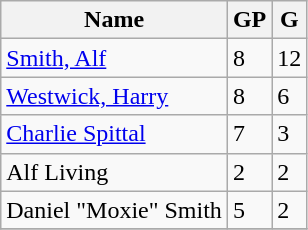<table class="wikitable">
<tr>
<th>Name</th>
<th>GP</th>
<th>G</th>
</tr>
<tr>
<td><a href='#'>Smith, Alf</a></td>
<td>8</td>
<td>12</td>
</tr>
<tr>
<td><a href='#'>Westwick, Harry</a></td>
<td>8</td>
<td>6</td>
</tr>
<tr>
<td><a href='#'>Charlie Spittal</a></td>
<td>7</td>
<td>3</td>
</tr>
<tr>
<td>Alf Living</td>
<td>2</td>
<td>2</td>
</tr>
<tr>
<td>Daniel "Moxie" Smith</td>
<td>5</td>
<td>2</td>
</tr>
<tr>
</tr>
</table>
